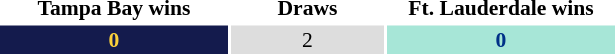<table class class="wikitable" style="font-size:90%; text-align:center">
<tr>
<th width=150>Tampa Bay wins</th>
<th width=100>Draws</th>
<th width=150>Ft. Lauderdale wins</th>
</tr>
<tr>
<td style="text-align:center; background:#141B4D;color:#FBD13B;"><strong>0</strong></td>
<td style="background:#ddd;color:black;">2</td>
<td style="text-align:center; background:#A7E6D7;color:#003087;"><strong>0</strong></td>
</tr>
</table>
